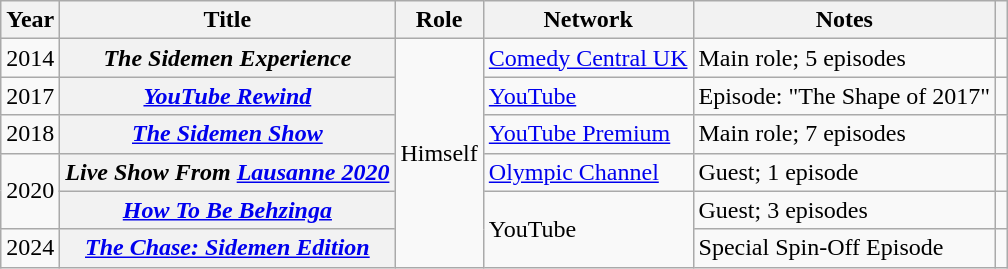<table class="wikitable sortable plainrowheaders">
<tr>
<th scope="col">Year</th>
<th scope="col">Title</th>
<th scope="col">Role</th>
<th scope="col">Network</th>
<th scope="col" class="unsortable">Notes</th>
<th scope="col" class="unsortable"></th>
</tr>
<tr>
<td>2014</td>
<th scope="row" data-sort-value="Sidemen Experience, The"><em>The Sidemen Experience</em></th>
<td rowspan="6">Himself</td>
<td><a href='#'>Comedy Central UK</a></td>
<td>Main role; 5 episodes</td>
<td style="text-align:center;"></td>
</tr>
<tr>
<td>2017</td>
<th scope="row"><em><a href='#'>YouTube Rewind</a></em></th>
<td><a href='#'>YouTube</a></td>
<td>Episode:  "The Shape of 2017"</td>
<td style="text-align:center;"></td>
</tr>
<tr>
<td>2018</td>
<th scope="row" data-sort-value="Sidemen Show, The"><em><a href='#'>The Sidemen Show</a></em></th>
<td><a href='#'>YouTube Premium</a></td>
<td>Main role; 7 episodes</td>
<td style="text-align:center;"></td>
</tr>
<tr>
<td rowspan="2">2020</td>
<th scope="row"><em>Live Show From <a href='#'>Lausanne 2020</a></em></th>
<td><a href='#'>Olympic Channel</a></td>
<td>Guest; 1 episode</td>
<td style="text-align:center;"></td>
</tr>
<tr>
<th scope="row"><em><a href='#'>How To Be Behzinga</a></em></th>
<td rowspan="2">YouTube</td>
<td>Guest; 3 episodes</td>
<td style="text-align:center;"></td>
</tr>
<tr>
<td rowspan="1">2024</td>
<th scope="row"><em><a href='#'>The Chase: Sidemen Edition</a></em></th>
<td>Special Spin-Off Episode</td>
<td style="text-align:center;"></td>
</tr>
</table>
